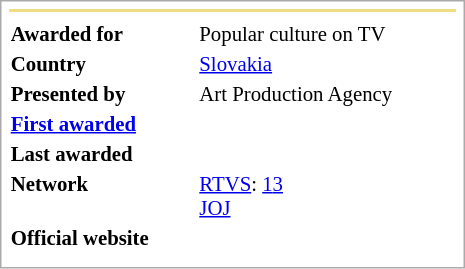<table class=infobox style="width:19em; background:#FFFFFF; font-size:102%">
<tr>
<td colspan=2 style=background:#F0DC82; font-size:108%></td>
</tr>
<tr>
<td colspan=2 style=background:#FFFFFF></td>
</tr>
<tr>
<td style=font-size:85%><strong>Awarded for</strong></td>
<td style=font-size:85%>Popular culture on TV</td>
</tr>
<tr>
<td style=font-size:85%><strong>Country</strong></td>
<td style=font-size:85%><a href='#'>Slovakia</a></td>
</tr>
<tr>
<td style=font-size:85%><strong>Presented by</strong></td>
<td style=font-size:85%>Art Production Agency</td>
</tr>
<tr>
<td style=font-size:85%><strong><a href='#'>First awarded</a></strong></td>
<td style=font-size:85%></td>
</tr>
<tr>
<td style=font-size:85%><strong>Last awarded</strong></td>
<td style=font-size:85%></td>
</tr>
<tr>
<td style=font-size:85%><strong>Network</strong></td>
<td style=font-size:85%><a href='#'>RTVS</a>: <a href='#'>1</a><a href='#'>3</a>  <br><a href='#'>JOJ</a> </td>
</tr>
<tr>
<td style=font-size:85%><strong>Official website</strong></td>
<td style=font-size:85%></td>
</tr>
<tr>
<td colspan=2 style=background:#FFFFFF; font-size:85%></td>
</tr>
</table>
